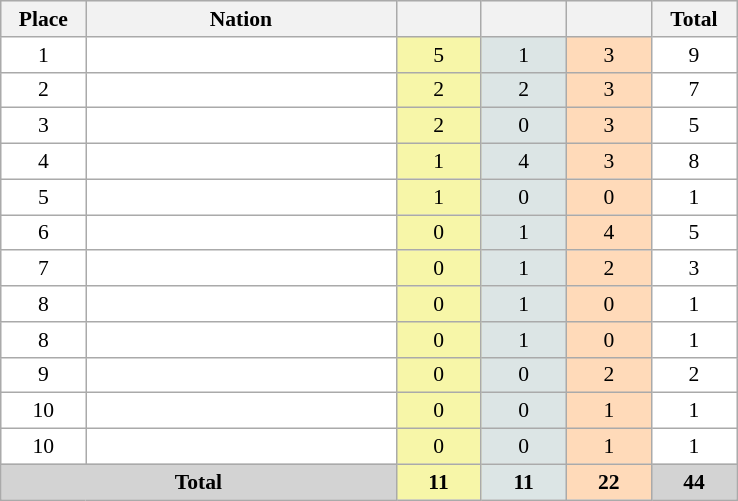<table class=wikitable style="border:1px solid #AAAAAA;font-size:90%">
<tr bgcolor="#EFEFEF">
<th width=50>Place</th>
<th width=200>Nation</th>
<th width=50></th>
<th width=50></th>
<th width=50></th>
<th width=50>Total</th>
</tr>
<tr align="center" valign="top" bgcolor="#FFFFFF">
<td>1</td>
<td align="left"></td>
<td style="background:#F7F6A8;">5</td>
<td style="background:#DCE5E5;">1</td>
<td style="background:#FFDAB9;">3</td>
<td>9</td>
</tr>
<tr align="center" valign="top" bgcolor="#FFFFFF">
<td>2</td>
<td align="left"></td>
<td style="background:#F7F6A8;">2</td>
<td style="background:#DCE5E5;">2</td>
<td style="background:#FFDAB9;">3</td>
<td>7</td>
</tr>
<tr align="center" valign="top" bgcolor="#FFFFFF">
<td>3</td>
<td align="left"></td>
<td style="background:#F7F6A8;">2</td>
<td style="background:#DCE5E5;">0</td>
<td style="background:#FFDAB9;">3</td>
<td>5</td>
</tr>
<tr align="center" valign="top" bgcolor="#FFFFFF">
<td>4</td>
<td align="left"></td>
<td style="background:#F7F6A8;">1</td>
<td style="background:#DCE5E5;">4</td>
<td style="background:#FFDAB9;">3</td>
<td>8</td>
</tr>
<tr align="center" valign="top" bgcolor="#FFFFFF">
<td>5</td>
<td align="left"></td>
<td style="background:#F7F6A8;">1</td>
<td style="background:#DCE5E5;">0</td>
<td style="background:#FFDAB9;">0</td>
<td>1</td>
</tr>
<tr align="center" valign="top" bgcolor="#FFFFFF">
<td>6</td>
<td align="left"></td>
<td style="background:#F7F6A8;">0</td>
<td style="background:#DCE5E5;">1</td>
<td style="background:#FFDAB9;">4</td>
<td>5</td>
</tr>
<tr align="center" valign="top" bgcolor="#FFFFFF">
<td>7</td>
<td align="left"></td>
<td style="background:#F7F6A8;">0</td>
<td style="background:#DCE5E5;">1</td>
<td style="background:#FFDAB9;">2</td>
<td>3</td>
</tr>
<tr align="center" valign="top" bgcolor="#FFFFFF">
<td>8</td>
<td align="left"></td>
<td style="background:#F7F6A8;">0</td>
<td style="background:#DCE5E5;">1</td>
<td style="background:#FFDAB9;">0</td>
<td>1</td>
</tr>
<tr align="center" valign="top" bgcolor="#FFFFFF">
<td>8</td>
<td align="left"></td>
<td style="background:#F7F6A8;">0</td>
<td style="background:#DCE5E5;">1</td>
<td style="background:#FFDAB9;">0</td>
<td>1</td>
</tr>
<tr align="center" valign="top" bgcolor="#FFFFFF">
<td>9</td>
<td align="left"></td>
<td style="background:#F7F6A8;">0</td>
<td style="background:#DCE5E5;">0</td>
<td style="background:#FFDAB9;">2</td>
<td>2</td>
</tr>
<tr align="center" valign="top" bgcolor="#FFFFFF">
<td>10</td>
<td align="left"></td>
<td style="background:#F7F6A8;">0</td>
<td style="background:#DCE5E5;">0</td>
<td style="background:#FFDAB9;">1</td>
<td>1</td>
</tr>
<tr align="center" valign="top" bgcolor="#FFFFFF">
<td>10</td>
<td align="left"></td>
<td style="background:#F7F6A8;">0</td>
<td style="background:#DCE5E5;">0</td>
<td style="background:#FFDAB9;">1</td>
<td>1</td>
</tr>
<tr align="center">
<td colspan="2" bgcolor=D3D3D3><strong>Total</strong></td>
<td style="background:#F7F6A8;"><strong>11</strong></td>
<td style="background:#DCE5E5;"><strong>11</strong></td>
<td style="background:#FFDAB9;"><strong>22</strong></td>
<td bgcolor=D3D3D3><strong>44</strong></td>
</tr>
</table>
